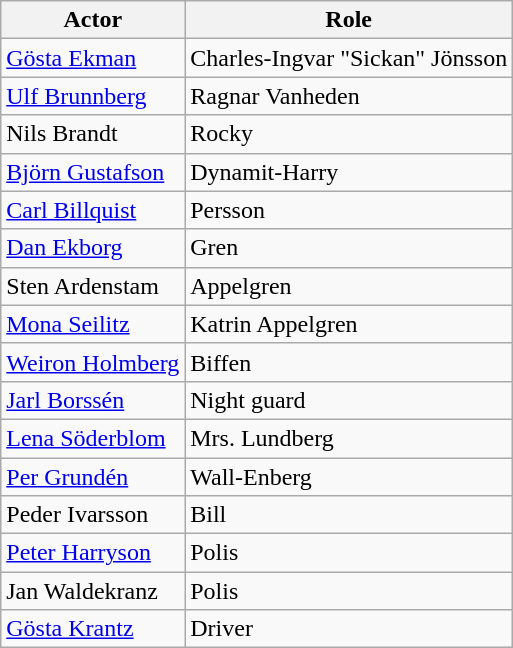<table class="wikitable sortable">
<tr>
<th>Actor</th>
<th>Role</th>
</tr>
<tr>
<td><a href='#'>Gösta Ekman</a></td>
<td>Charles-Ingvar "Sickan" Jönsson</td>
</tr>
<tr>
<td><a href='#'>Ulf Brunnberg</a></td>
<td>Ragnar Vanheden</td>
</tr>
<tr>
<td>Nils Brandt</td>
<td>Rocky</td>
</tr>
<tr>
<td><a href='#'>Björn Gustafson</a></td>
<td>Dynamit-Harry</td>
</tr>
<tr>
<td><a href='#'>Carl Billquist</a></td>
<td>Persson</td>
</tr>
<tr>
<td><a href='#'>Dan Ekborg</a></td>
<td>Gren</td>
</tr>
<tr>
<td>Sten Ardenstam</td>
<td>Appelgren</td>
</tr>
<tr>
<td><a href='#'>Mona Seilitz</a></td>
<td>Katrin Appelgren</td>
</tr>
<tr>
<td><a href='#'>Weiron Holmberg</a></td>
<td>Biffen</td>
</tr>
<tr>
<td><a href='#'>Jarl Borssén</a></td>
<td>Night guard</td>
</tr>
<tr>
<td><a href='#'>Lena Söderblom</a></td>
<td>Mrs. Lundberg</td>
</tr>
<tr>
<td><a href='#'>Per Grundén</a></td>
<td>Wall-Enberg</td>
</tr>
<tr>
<td>Peder Ivarsson</td>
<td>Bill</td>
</tr>
<tr>
<td><a href='#'>Peter Harryson</a></td>
<td>Polis</td>
</tr>
<tr>
<td>Jan Waldekranz</td>
<td>Polis</td>
</tr>
<tr>
<td><a href='#'>Gösta Krantz</a></td>
<td>Driver</td>
</tr>
</table>
